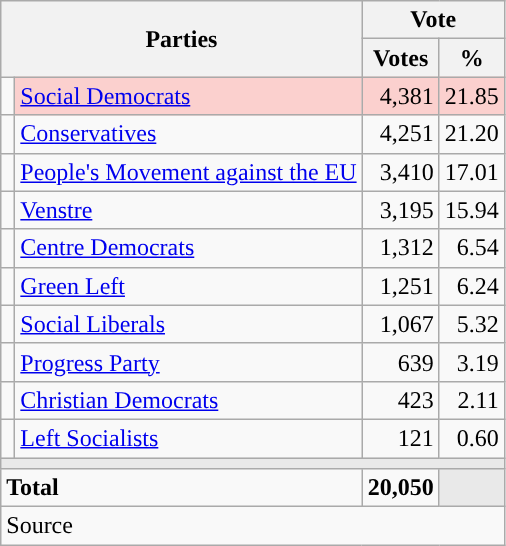<table class="wikitable" style="text-align:right;">
<tr>
<th style="text-align:centre;" rowspan="2" colspan="2" width="225">Parties</th>
<th colspan="3">Vote</th>
</tr>
<tr>
<th width="15">Votes</th>
<th width="15">%</th>
</tr>
<tr>
<td width="2" style="color:inherit;background:"></td>
<td bgcolor=#fbd0ce   align="left"><a href='#'>Social Democrats</a></td>
<td bgcolor=#fbd0ce>4,381</td>
<td bgcolor=#fbd0ce>21.85</td>
</tr>
<tr>
<td width="2" style="color:inherit;background:"></td>
<td align="left"><a href='#'>Conservatives</a></td>
<td>4,251</td>
<td>21.20</td>
</tr>
<tr>
<td width="2" style="color:inherit;background:"></td>
<td align="left"><a href='#'>People's Movement against the EU</a></td>
<td>3,410</td>
<td>17.01</td>
</tr>
<tr>
<td width="2" style="color:inherit;background:"></td>
<td align="left"><a href='#'>Venstre</a></td>
<td>3,195</td>
<td>15.94</td>
</tr>
<tr>
<td width="2" style="color:inherit;background:"></td>
<td align="left"><a href='#'>Centre Democrats</a></td>
<td>1,312</td>
<td>6.54</td>
</tr>
<tr>
<td width="2" style="color:inherit;background:"></td>
<td align="left"><a href='#'>Green Left</a></td>
<td>1,251</td>
<td>6.24</td>
</tr>
<tr>
<td width="2" style="color:inherit;background:"></td>
<td align="left"><a href='#'>Social Liberals</a></td>
<td>1,067</td>
<td>5.32</td>
</tr>
<tr>
<td width="2" style="color:inherit;background:"></td>
<td align="left"><a href='#'>Progress Party</a></td>
<td>639</td>
<td>3.19</td>
</tr>
<tr>
<td width="2" style="color:inherit;background:"></td>
<td align="left"><a href='#'>Christian Democrats</a></td>
<td>423</td>
<td>2.11</td>
</tr>
<tr>
<td width="2" style="color:inherit;background:"></td>
<td align="left"><a href='#'>Left Socialists</a></td>
<td>121</td>
<td>0.60</td>
</tr>
<tr>
<td colspan="7" bgcolor="#E9E9E9"></td>
</tr>
<tr>
<td align="left" colspan="2"><strong>Total</strong></td>
<td><strong>20,050</strong></td>
<td bgcolor="#E9E9E9" colspan="2"></td>
</tr>
<tr>
<td align="left" colspan="6">Source</td>
</tr>
</table>
